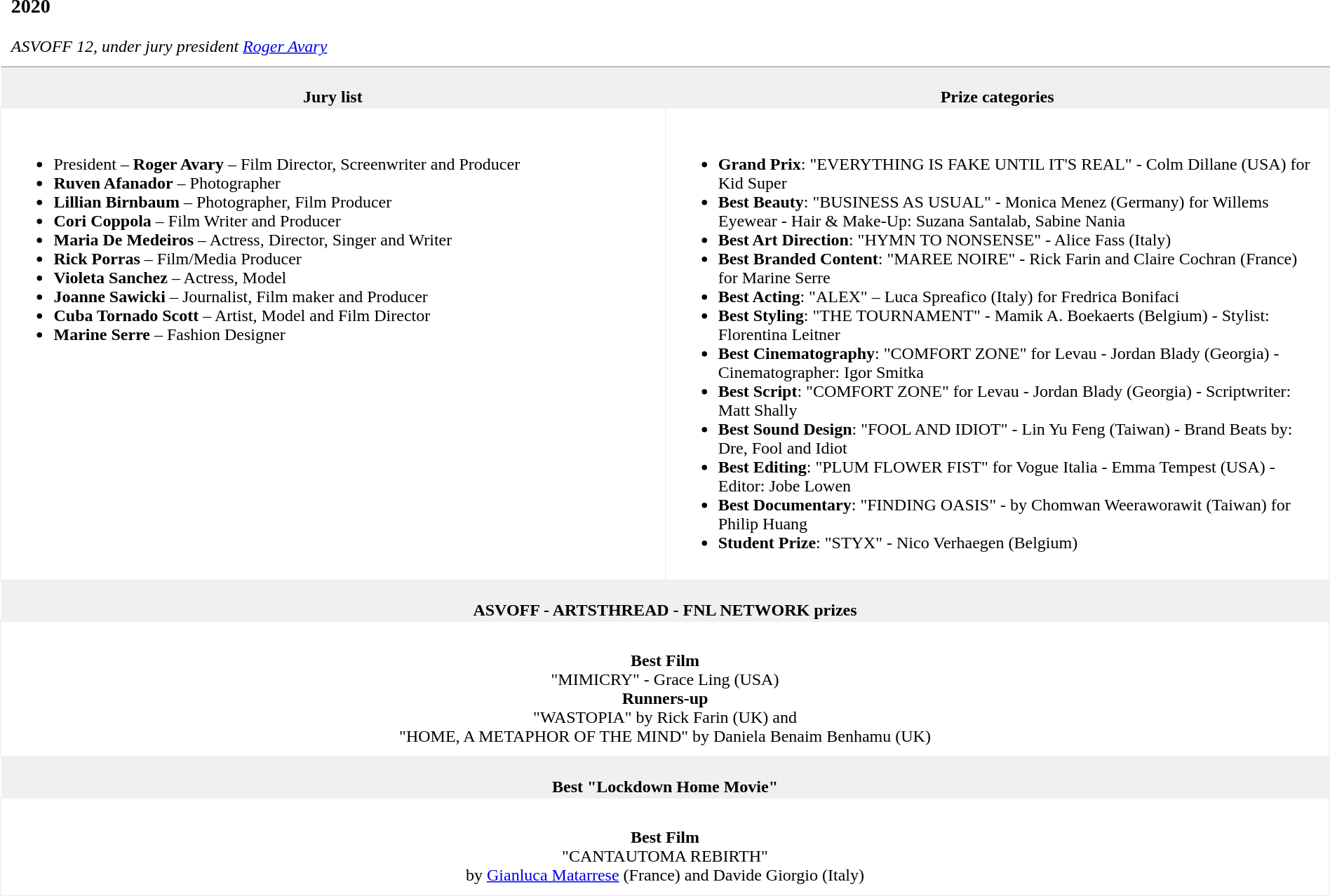<table style="border-collapse:collapse;width:100%;margin-bottom:25px;">
<tr>
<td colspan="2" style="padding:10px;vertical-align:top;border-bottom:1px solid #a2a9b1;"><br><h3>2020</h3><em>ASVOFF 12, under jury president <a href='#'>Roger Avary</a></em></td>
</tr>
<tr>
<th style="text-align: center;width:50%;background-color:#f0f0f0;"><br><strong>Jury list</strong></th>
<th style="text-align: center;width:50%;background-color:#f0f0f0;"><br>Prize categories</th>
</tr>
<tr>
<td style="padding:10px;vertical-align:top;border:1px solid #f0f0f0;"><br><ul><li>President – <strong>Roger Avary</strong> – Film Director, Screenwriter and Producer</li><li><strong>Ruven Afanador</strong> – Photographer</li><li><strong>Lillian Birnbaum</strong> – Photographer, Film Producer</li><li><strong>Cori Coppola</strong> – Film Writer and Producer</li><li><strong>Maria De Medeiros</strong> – Actress, Director, Singer and Writer</li><li><strong>Rick Porras</strong> – Film/Media Producer</li><li><strong>Violeta Sanchez</strong> – Actress, Model</li><li><strong>Joanne Sawicki</strong> – Journalist, Film maker and Producer</li><li><strong>Cuba Tornado Scott</strong> – Artist, Model and Film Director</li><li><strong>Marine Serre</strong> – Fashion Designer</li></ul></td>
<td style="padding:10px;vertical-align:top;border:1px solid #f0f0f0;"><br><ul><li><strong>Grand Prix</strong>: "EVERYTHING IS FAKE UNTIL IT'S REAL" - Colm Dillane (USA) for Kid Super</li><li><strong>Best Beauty</strong>: "BUSINESS AS USUAL" - Monica Menez (Germany) for Willems Eyewear - Hair & Make-Up: Suzana Santalab, Sabine Nania</li><li><strong>Best Art Direction</strong>: "HYMN TO NONSENSE" - Alice Fass (Italy)</li><li><strong>Best Branded Content</strong>: "MAREE NOIRE" - Rick Farin and Claire Cochran (France) for Marine Serre</li><li><strong>Best Acting</strong>: "ALEX" – Luca Spreafico (Italy) for Fredrica Bonifaci</li><li><strong>Best Styling</strong>: "THE TOURNAMENT" - Mamik A. Boekaerts (Belgium) - Stylist: Florentina Leitner</li><li><strong>Best Cinematography</strong>: "COMFORT ZONE" for Levau - Jordan Blady (Georgia) - Cinematographer: Igor Smitka</li><li><strong>Best Script</strong>: "COMFORT ZONE" for Levau - Jordan Blady (Georgia) - Scriptwriter: Matt Shally</li><li><strong>Best Sound Design</strong>: "FOOL AND IDIOT" - Lin Yu Feng (Taiwan) - Brand Beats by: Dre, Fool and Idiot</li><li><strong>Best Editing</strong>: "PLUM FLOWER FIST" for Vogue Italia - Emma Tempest (USA) - Editor: Jobe Lowen</li><li><strong>Best Documentary</strong>: "FINDING OASIS" - by Chomwan Weeraworawit (Taiwan) for Philip Huang</li><li><strong>Student Prize</strong>: "STYX" - Nico Verhaegen (Belgium)</li></ul></td>
</tr>
<tr>
<th colspan="2"  style="background-color:#f0f0f0;text-align:center;"><br><strong>ASVOFF - ARTSTHREAD - FNL NETWORK prizes</strong></th>
</tr>
<tr>
<td colspan="2" style="padding:10px;vertical-align:top;border:1px solid #f0f0f0;text-align:center;"><br><strong>Best Film</strong><br>"MIMICRY" - Grace Ling (USA)<br><strong>Runners-up</strong><br>"WASTOPIA" by Rick Farin (UK) and<br>"HOME, A METAPHOR OF THE MIND" by Daniela Benaim Benhamu (UK)</td>
</tr>
<tr>
<th colspan="2"  style="background-color:#f0f0f0;text-align:center;"><br><strong>Best "Lockdown Home Movie"</strong></th>
</tr>
<tr>
<td colspan="2" style="padding:10px;vertical-align:top;border:1px solid #f0f0f0;text-align:center;"><br><strong>Best Film</strong><br>"CANTAUTOMA REBIRTH"<br>by <a href='#'>Gianluca Matarrese</a> (France) and Davide Giorgio (Italy)</td>
</tr>
</table>
